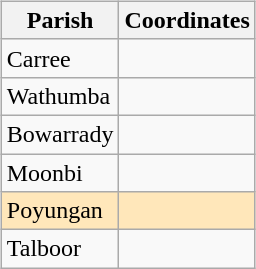<table class="toptextcells">
<tr>
<td><br><table class="wikitable sortable">
<tr>
<th>Parish</th>
<th>Coordinates</th>
</tr>
<tr>
<td>Carree</td>
<td></td>
</tr>
<tr>
<td>Wathumba</td>
<td></td>
</tr>
<tr>
<td>Bowarrady</td>
<td></td>
</tr>
<tr>
<td>Moonbi</td>
<td></td>
</tr>
<tr bgcolor="#FFE7BA" >
<td>Poyungan</td>
<td></td>
</tr>
<tr>
<td>Talboor</td>
<td></td>
</tr>
</table>
</td>
<td style="vertical-align:middle"><br>
</td>
</tr>
</table>
